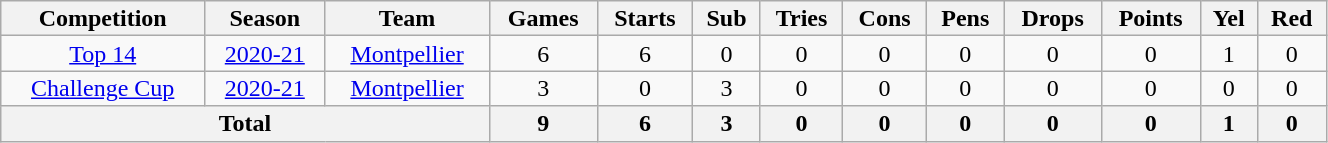<table class="wikitable" style="text-align:center; line-height:100%; font-size:100%; width:70%;">
<tr>
<th>Competition</th>
<th>Season</th>
<th>Team</th>
<th>Games</th>
<th>Starts</th>
<th>Sub</th>
<th>Tries</th>
<th>Cons</th>
<th>Pens</th>
<th>Drops</th>
<th>Points</th>
<th>Yel</th>
<th>Red</th>
</tr>
<tr>
<td><a href='#'>Top 14</a></td>
<td><a href='#'>2020-21</a></td>
<td><a href='#'>Montpellier</a></td>
<td>6</td>
<td>6</td>
<td>0</td>
<td>0</td>
<td>0</td>
<td>0</td>
<td>0</td>
<td>0</td>
<td>1</td>
<td>0</td>
</tr>
<tr>
<td><a href='#'>Challenge Cup</a></td>
<td><a href='#'>2020-21</a></td>
<td><a href='#'>Montpellier</a></td>
<td>3</td>
<td>0</td>
<td>3</td>
<td>0</td>
<td>0</td>
<td>0</td>
<td>0</td>
<td>0</td>
<td>0</td>
<td>0</td>
</tr>
<tr>
<th colspan="3">Total</th>
<th>9</th>
<th>6</th>
<th>3</th>
<th>0</th>
<th>0</th>
<th>0</th>
<th>0</th>
<th>0</th>
<th>1</th>
<th>0</th>
</tr>
</table>
